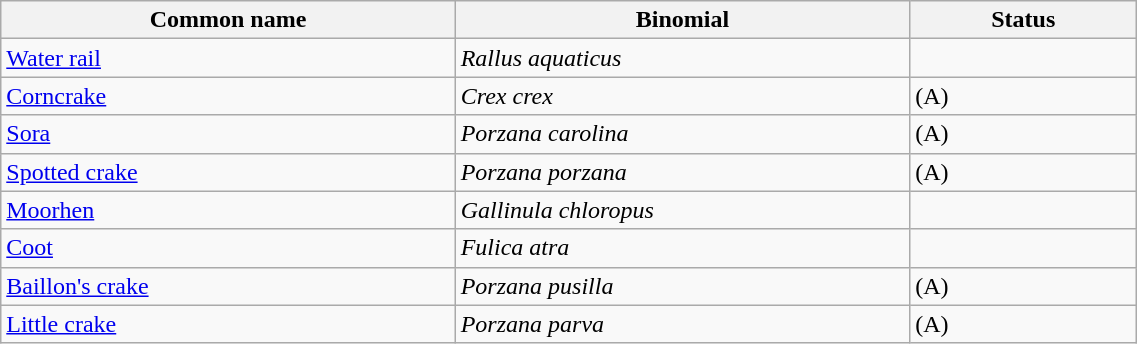<table style="width:60%;" class="wikitable">
<tr>
<th width=40%>Common name</th>
<th width=40%>Binomial</th>
<th width=20%>Status</th>
</tr>
<tr>
<td><a href='#'>Water rail</a></td>
<td><em>Rallus aquaticus</em></td>
<td></td>
</tr>
<tr>
<td><a href='#'>Corncrake</a></td>
<td><em>Crex crex</em></td>
<td>(A)</td>
</tr>
<tr>
<td><a href='#'>Sora</a></td>
<td><em>Porzana carolina</em></td>
<td>(A)</td>
</tr>
<tr>
<td><a href='#'>Spotted crake</a></td>
<td><em>Porzana porzana</em></td>
<td>(A)</td>
</tr>
<tr>
<td><a href='#'>Moorhen</a></td>
<td><em>Gallinula chloropus</em></td>
<td></td>
</tr>
<tr>
<td><a href='#'>Coot</a></td>
<td><em>Fulica atra</em></td>
<td></td>
</tr>
<tr>
<td><a href='#'>Baillon's crake</a></td>
<td><em>Porzana pusilla</em></td>
<td>(A)</td>
</tr>
<tr>
<td><a href='#'>Little crake</a></td>
<td><em>Porzana parva</em></td>
<td>(A)</td>
</tr>
</table>
